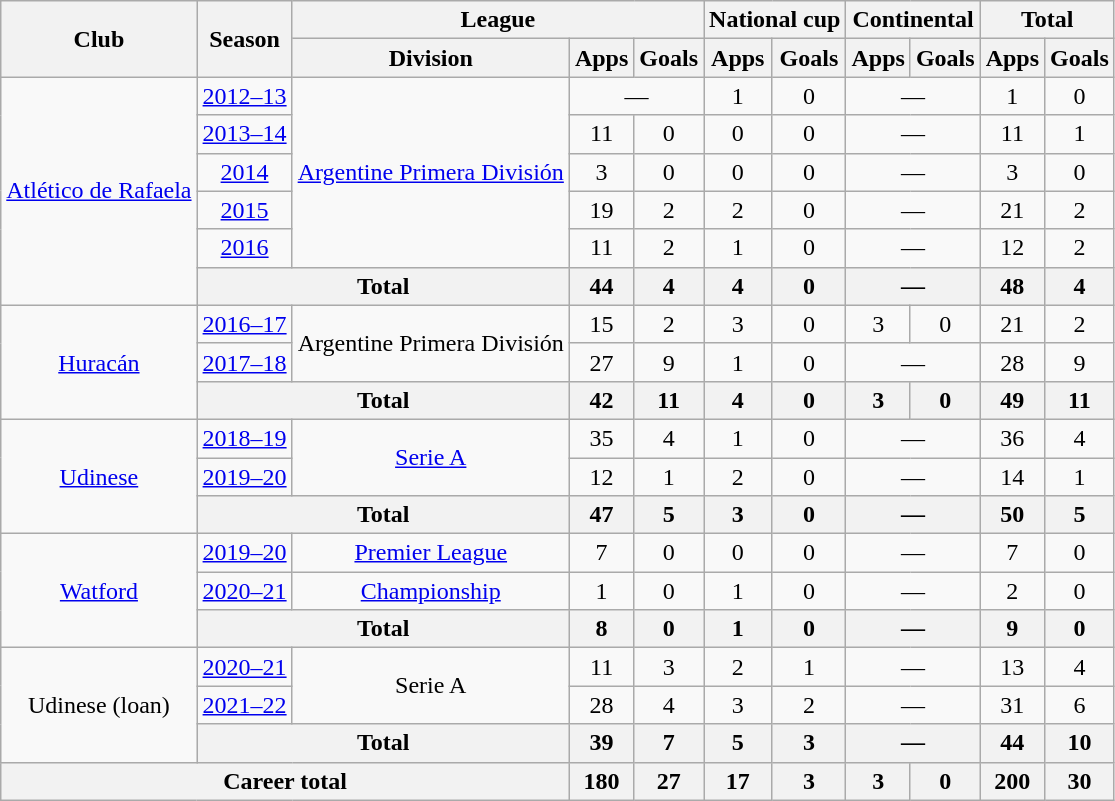<table class="wikitable" style="text-align:center">
<tr>
<th rowspan="2">Club</th>
<th rowspan="2">Season</th>
<th colspan="3">League</th>
<th colspan="2">National cup</th>
<th colspan="2">Continental</th>
<th colspan="2">Total</th>
</tr>
<tr>
<th>Division</th>
<th>Apps</th>
<th>Goals</th>
<th>Apps</th>
<th>Goals</th>
<th>Apps</th>
<th>Goals</th>
<th>Apps</th>
<th>Goals</th>
</tr>
<tr>
<td rowspan="6"><a href='#'>Atlético de Rafaela</a></td>
<td><a href='#'>2012–13</a></td>
<td rowspan="5"><a href='#'>Argentine Primera División</a></td>
<td colspan="2">—</td>
<td>1</td>
<td>0</td>
<td colspan="2">—</td>
<td>1</td>
<td>0</td>
</tr>
<tr>
<td><a href='#'>2013–14</a></td>
<td>11</td>
<td>0</td>
<td>0</td>
<td>0</td>
<td colspan="2">—</td>
<td>11</td>
<td>1</td>
</tr>
<tr>
<td><a href='#'>2014</a></td>
<td>3</td>
<td>0</td>
<td>0</td>
<td>0</td>
<td colspan="2">—</td>
<td>3</td>
<td>0</td>
</tr>
<tr>
<td><a href='#'>2015</a></td>
<td>19</td>
<td>2</td>
<td>2</td>
<td>0</td>
<td colspan="2">—</td>
<td>21</td>
<td>2</td>
</tr>
<tr>
<td><a href='#'>2016</a></td>
<td>11</td>
<td>2</td>
<td>1</td>
<td>0</td>
<td colspan="2">—</td>
<td>12</td>
<td>2</td>
</tr>
<tr>
<th colspan="2">Total</th>
<th>44</th>
<th>4</th>
<th>4</th>
<th>0</th>
<th colspan="2">—</th>
<th>48</th>
<th>4</th>
</tr>
<tr>
<td rowspan="3"><a href='#'>Huracán</a></td>
<td><a href='#'>2016–17</a></td>
<td rowspan="2">Argentine Primera División</td>
<td>15</td>
<td>2</td>
<td>3</td>
<td>0</td>
<td>3</td>
<td>0</td>
<td>21</td>
<td>2</td>
</tr>
<tr>
<td><a href='#'>2017–18</a></td>
<td>27</td>
<td>9</td>
<td>1</td>
<td>0</td>
<td colspan="2">—</td>
<td>28</td>
<td>9</td>
</tr>
<tr>
<th colspan="2">Total</th>
<th>42</th>
<th>11</th>
<th>4</th>
<th>0</th>
<th>3</th>
<th>0</th>
<th>49</th>
<th>11</th>
</tr>
<tr>
<td rowspan="3"><a href='#'>Udinese</a></td>
<td><a href='#'>2018–19</a></td>
<td rowspan="2"><a href='#'>Serie A</a></td>
<td>35</td>
<td>4</td>
<td>1</td>
<td>0</td>
<td colspan="2">—</td>
<td>36</td>
<td>4</td>
</tr>
<tr>
<td><a href='#'>2019–20</a></td>
<td>12</td>
<td>1</td>
<td>2</td>
<td>0</td>
<td colspan="2">—</td>
<td>14</td>
<td>1</td>
</tr>
<tr>
<th colspan="2">Total</th>
<th>47</th>
<th>5</th>
<th>3</th>
<th>0</th>
<th colspan="2">—</th>
<th>50</th>
<th>5</th>
</tr>
<tr>
<td rowspan="3"><a href='#'>Watford</a></td>
<td><a href='#'>2019–20</a></td>
<td><a href='#'>Premier League</a></td>
<td>7</td>
<td>0</td>
<td>0</td>
<td>0</td>
<td colspan="2">—</td>
<td>7</td>
<td>0</td>
</tr>
<tr>
<td><a href='#'>2020–21</a></td>
<td><a href='#'>Championship</a></td>
<td>1</td>
<td>0</td>
<td>1</td>
<td>0</td>
<td colspan="2">—</td>
<td>2</td>
<td>0</td>
</tr>
<tr>
<th colspan="2">Total</th>
<th>8</th>
<th>0</th>
<th>1</th>
<th>0</th>
<th colspan="2">—</th>
<th>9</th>
<th>0</th>
</tr>
<tr>
<td rowspan="3">Udinese (loan)</td>
<td><a href='#'>2020–21</a></td>
<td rowspan="2">Serie A</td>
<td>11</td>
<td>3</td>
<td>2</td>
<td>1</td>
<td colspan="2">—</td>
<td>13</td>
<td>4</td>
</tr>
<tr>
<td><a href='#'>2021–22</a></td>
<td>28</td>
<td>4</td>
<td>3</td>
<td>2</td>
<td colspan="2">—</td>
<td>31</td>
<td>6</td>
</tr>
<tr>
<th colspan="2">Total</th>
<th>39</th>
<th>7</th>
<th>5</th>
<th>3</th>
<th colspan="2">—</th>
<th>44</th>
<th>10</th>
</tr>
<tr>
<th colspan="3">Career total</th>
<th>180</th>
<th>27</th>
<th>17</th>
<th>3</th>
<th>3</th>
<th>0</th>
<th>200</th>
<th>30</th>
</tr>
</table>
